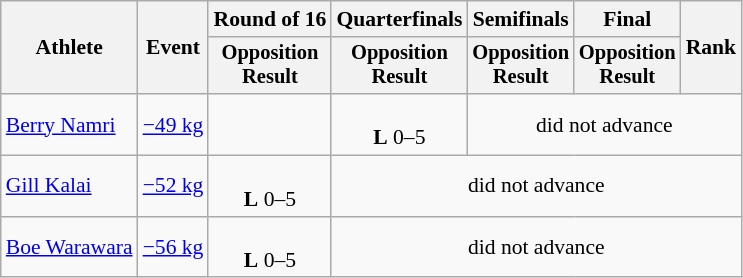<table class="wikitable" style="font-size:90%;">
<tr>
<th rowspan=2>Athlete</th>
<th rowspan=2>Event</th>
<th>Round of 16</th>
<th>Quarterfinals</th>
<th>Semifinals</th>
<th>Final</th>
<th rowspan=2>Rank</th>
</tr>
<tr style="font-size:95%">
<th>Opposition<br>Result</th>
<th>Opposition<br>Result</th>
<th>Opposition<br>Result</th>
<th>Opposition<br>Result</th>
</tr>
<tr align=center>
<td align=left><a href='#'>Berry Namri</a></td>
<td align=left><a href='#'>−49 kg</a></td>
<td></td>
<td><br> <strong>L</strong> 0–5</td>
<td Colspan=3>did not advance</td>
</tr>
<tr align=center>
<td align=left><a href='#'>Gill Kalai</a></td>
<td align=left><a href='#'>−52 kg</a></td>
<td><br> <strong>L</strong> 0–5</td>
<td Colspan=4>did not advance</td>
</tr>
<tr align=center>
<td align=left><a href='#'>Boe Warawara</a></td>
<td align=left><a href='#'>−56 kg</a></td>
<td><br> <strong>L</strong> 0–5</td>
<td Colspan=4>did not advance</td>
</tr>
</table>
